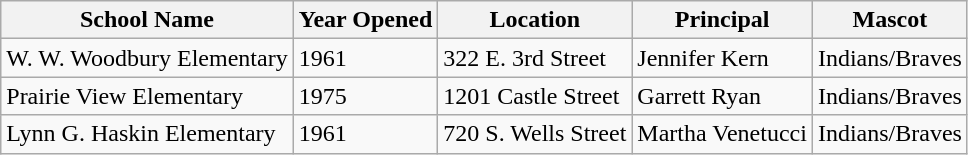<table class="wikitable">
<tr>
<th>School Name</th>
<th>Year Opened</th>
<th>Location</th>
<th>Principal</th>
<th>Mascot</th>
</tr>
<tr>
<td>W. W. Woodbury Elementary</td>
<td>1961</td>
<td>322 E. 3rd Street</td>
<td>Jennifer Kern</td>
<td>Indians/Braves</td>
</tr>
<tr>
<td>Prairie View Elementary</td>
<td>1975</td>
<td>1201 Castle Street</td>
<td>Garrett Ryan</td>
<td>Indians/Braves</td>
</tr>
<tr>
<td>Lynn G. Haskin Elementary</td>
<td>1961</td>
<td>720 S. Wells Street</td>
<td>Martha Venetucci</td>
<td>Indians/Braves</td>
</tr>
</table>
